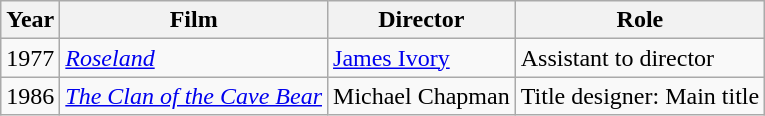<table class="wikitable">
<tr>
<th>Year</th>
<th>Film</th>
<th>Director</th>
<th>Role</th>
</tr>
<tr>
<td>1977</td>
<td><em><a href='#'>Roseland</a></em></td>
<td><a href='#'>James Ivory</a></td>
<td>Assistant to director</td>
</tr>
<tr>
<td>1986</td>
<td><em><a href='#'>The Clan of the Cave Bear</a></em></td>
<td>Michael Chapman</td>
<td>Title designer: Main title</td>
</tr>
</table>
